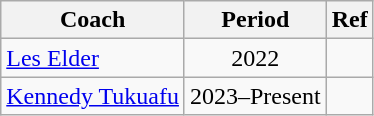<table class="wikitable" style="text-align: center;">
<tr>
<th>Coach</th>
<th>Period</th>
<th>Ref</th>
</tr>
<tr>
<td align=left> <a href='#'>Les Elder</a></td>
<td>2022</td>
<td></td>
</tr>
<tr>
<td align=left> <a href='#'>Kennedy Tukuafu</a></td>
<td>2023–Present</td>
<td></td>
</tr>
</table>
